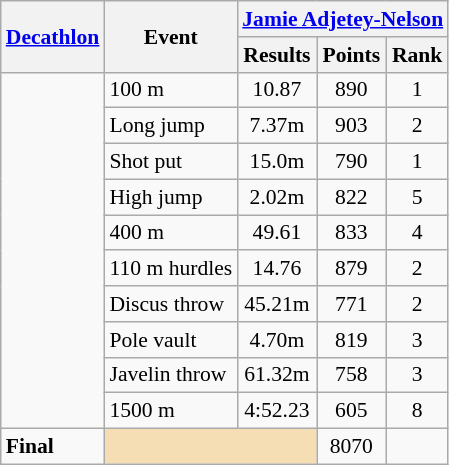<table class=wikitable style="font-size:90%">
<tr>
<th rowspan="2"><a href='#'>Decathlon</a></th>
<th rowspan="2">Event</th>
<th colspan="3"><a href='#'>Jamie Adjetey-Nelson</a></th>
</tr>
<tr>
<th>Results</th>
<th>Points</th>
<th>Rank</th>
</tr>
<tr>
<td rowspan="10"></td>
<td>100 m</td>
<td align=center>10.87</td>
<td align=center>890</td>
<td align=center>1</td>
</tr>
<tr>
<td>Long jump</td>
<td align=center>7.37m</td>
<td align=center>903</td>
<td align=center>2</td>
</tr>
<tr>
<td>Shot put</td>
<td align=center>15.0m</td>
<td align=center>790</td>
<td align=center>1</td>
</tr>
<tr>
<td>High jump</td>
<td align=center>2.02m</td>
<td align=center>822</td>
<td align=center>5</td>
</tr>
<tr>
<td>400 m</td>
<td align=center>49.61</td>
<td align=center>833</td>
<td align=center>4</td>
</tr>
<tr>
<td>110 m hurdles</td>
<td align=center>14.76</td>
<td align=center>879</td>
<td align=center>2</td>
</tr>
<tr>
<td>Discus throw</td>
<td align=center>45.21m</td>
<td align=center>771</td>
<td align=center>2</td>
</tr>
<tr>
<td>Pole vault</td>
<td align=center>4.70m</td>
<td align=center>819</td>
<td align=center>3</td>
</tr>
<tr>
<td>Javelin throw</td>
<td align=center>61.32m</td>
<td align=center>758</td>
<td align=center>3</td>
</tr>
<tr>
<td>1500 m</td>
<td align=center>4:52.23</td>
<td align=center>605</td>
<td align=center>8</td>
</tr>
<tr>
<td><strong>Final</strong></td>
<td colspan="2" style="background:wheat;"></td>
<td align=center>8070</td>
<td align=center></td>
</tr>
</table>
